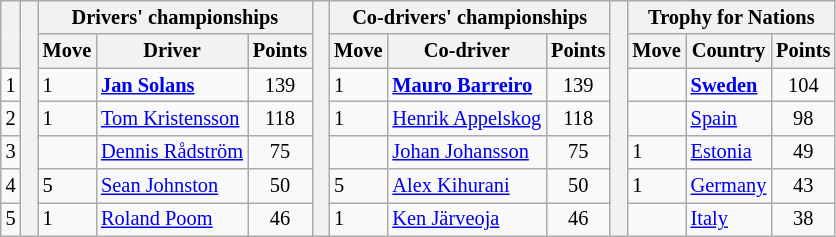<table class="wikitable" style="font-size:85%;">
<tr>
<th rowspan="2"></th>
<th rowspan="7" style="width:5px;"></th>
<th colspan="3">Drivers' championships</th>
<th rowspan="7" style="width:5px;"></th>
<th colspan="3">Co-drivers' championships</th>
<th rowspan="7" style="width:5px;"></th>
<th colspan="3">Trophy for Nations</th>
</tr>
<tr>
<th>Move</th>
<th>Driver</th>
<th>Points</th>
<th>Move</th>
<th>Co-driver</th>
<th>Points</th>
<th>Move</th>
<th>Country</th>
<th>Points</th>
</tr>
<tr>
<td align="center">1</td>
<td> 1</td>
<td><strong><a href='#'>Jan Solans</a></strong></td>
<td align="center">139</td>
<td> 1</td>
<td><strong><a href='#'>Mauro Barreiro</a></strong></td>
<td align="center">139</td>
<td></td>
<td><strong><a href='#'>Sweden</a></strong></td>
<td align="center">104</td>
</tr>
<tr>
<td align="center">2</td>
<td> 1</td>
<td nowrap><a href='#'>Tom Kristensson</a></td>
<td align="center">118</td>
<td> 1</td>
<td nowrap><a href='#'>Henrik Appelskog</a></td>
<td align="center">118</td>
<td></td>
<td><a href='#'>Spain</a></td>
<td align="center">98</td>
</tr>
<tr>
<td align="center">3</td>
<td></td>
<td nowrap><a href='#'>Dennis Rådström</a></td>
<td align="center">75</td>
<td></td>
<td nowrap><a href='#'>Johan Johansson</a></td>
<td align="center">75</td>
<td> 1</td>
<td><a href='#'>Estonia</a></td>
<td align="center">49</td>
</tr>
<tr>
<td align="center">4</td>
<td> 5</td>
<td><a href='#'>Sean Johnston</a></td>
<td align="center">50</td>
<td> 5</td>
<td><a href='#'>Alex Kihurani</a></td>
<td align="center">50</td>
<td> 1</td>
<td><a href='#'>Germany</a></td>
<td align="center">43</td>
</tr>
<tr>
<td align="center">5</td>
<td> 1</td>
<td><a href='#'>Roland Poom</a></td>
<td align="center">46</td>
<td> 1</td>
<td><a href='#'>Ken Järveoja</a></td>
<td align="center">46</td>
<td></td>
<td><a href='#'>Italy</a></td>
<td align="center">38</td>
</tr>
</table>
